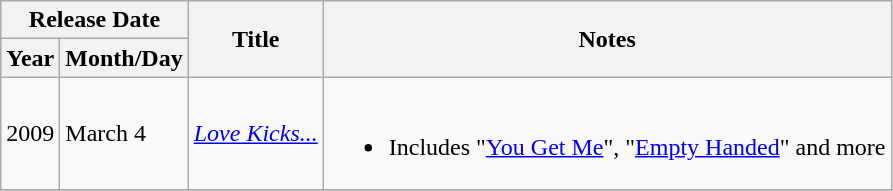<table class="wikitable">
<tr>
<th colspan="2">Release Date</th>
<th rowspan="2">Title</th>
<th rowspan="2">Notes</th>
</tr>
<tr>
<th>Year</th>
<th>Month/Day</th>
</tr>
<tr>
<td>2009</td>
<td>March 4</td>
<td><em><a href='#'>Love Kicks...</a></em></td>
<td><br><ul><li>Includes "<a href='#'>You Get Me</a>", "<a href='#'>Empty Handed</a>" and more</li></ul></td>
</tr>
<tr>
</tr>
</table>
